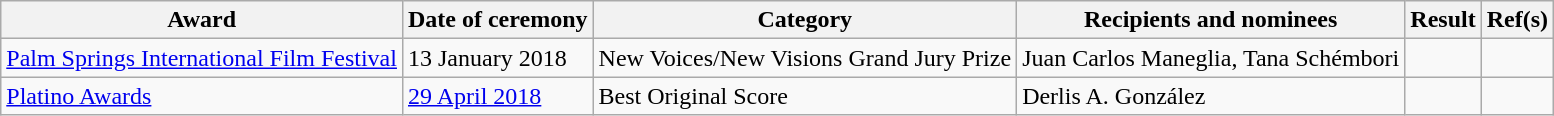<table class="wikitable sortable">
<tr>
<th>Award</th>
<th>Date of ceremony</th>
<th>Category</th>
<th>Recipients and nominees</th>
<th>Result</th>
<th>Ref(s)</th>
</tr>
<tr>
<td><a href='#'>Palm Springs International Film Festival</a></td>
<td>13 January 2018</td>
<td>New Voices/New Visions Grand Jury Prize</td>
<td>Juan Carlos Maneglia, Tana Schémbori</td>
<td></td>
<td></td>
</tr>
<tr>
<td><a href='#'>Platino Awards</a></td>
<td><a href='#'>29 April 2018</a></td>
<td>Best Original Score</td>
<td>Derlis A. González</td>
<td></td>
<td></td>
</tr>
</table>
